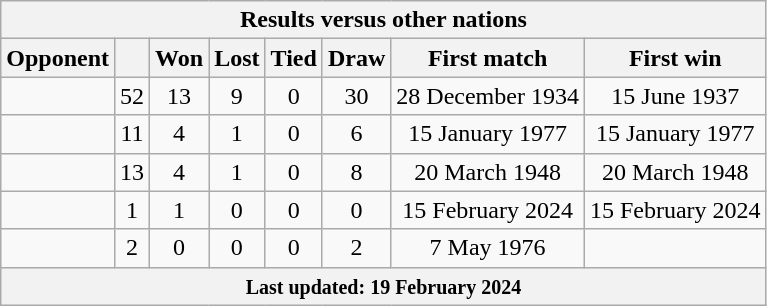<table class="wikitable" style="text-align: center">
<tr>
<th colspan=8>Results versus other nations</th>
</tr>
<tr>
<th>Opponent</th>
<th></th>
<th>Won</th>
<th>Lost</th>
<th>Tied</th>
<th>Draw</th>
<th>First match</th>
<th>First win</th>
</tr>
<tr>
<td align=left></td>
<td>52</td>
<td>13</td>
<td>9</td>
<td>0</td>
<td>30</td>
<td>28 December 1934</td>
<td>15 June 1937</td>
</tr>
<tr>
<td align=left></td>
<td>11</td>
<td>4</td>
<td>1</td>
<td>0</td>
<td>6</td>
<td>15 January 1977</td>
<td>15 January 1977</td>
</tr>
<tr>
<td align=left></td>
<td>13</td>
<td>4</td>
<td>1</td>
<td>0</td>
<td>8</td>
<td>20 March 1948</td>
<td>20 March 1948</td>
</tr>
<tr>
<td align=left></td>
<td>1</td>
<td>1</td>
<td>0</td>
<td>0</td>
<td>0</td>
<td>15 February 2024</td>
<td>15 February 2024</td>
</tr>
<tr>
<td align=left></td>
<td>2</td>
<td>0</td>
<td>0</td>
<td>0</td>
<td>2</td>
<td>7 May 1976</td>
<td></td>
</tr>
<tr>
<th colspan=8><small>Last updated: 19 February 2024</small></th>
</tr>
</table>
